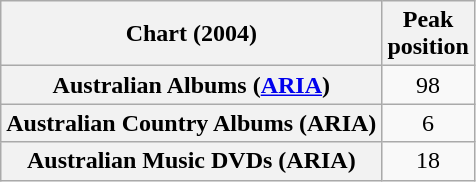<table class="wikitable sortable plainrowheaders">
<tr>
<th scope="col">Chart (2004)</th>
<th scope="col">Peak<br>position</th>
</tr>
<tr>
<th scope="row">Australian Albums (<a href='#'>ARIA</a>)</th>
<td style="text-align:center;">98</td>
</tr>
<tr>
<th scope="row">Australian Country Albums (ARIA)</th>
<td style="text-align:center;">6</td>
</tr>
<tr>
<th scope="row">Australian Music DVDs (ARIA)</th>
<td style="text-align:center;">18</td>
</tr>
</table>
